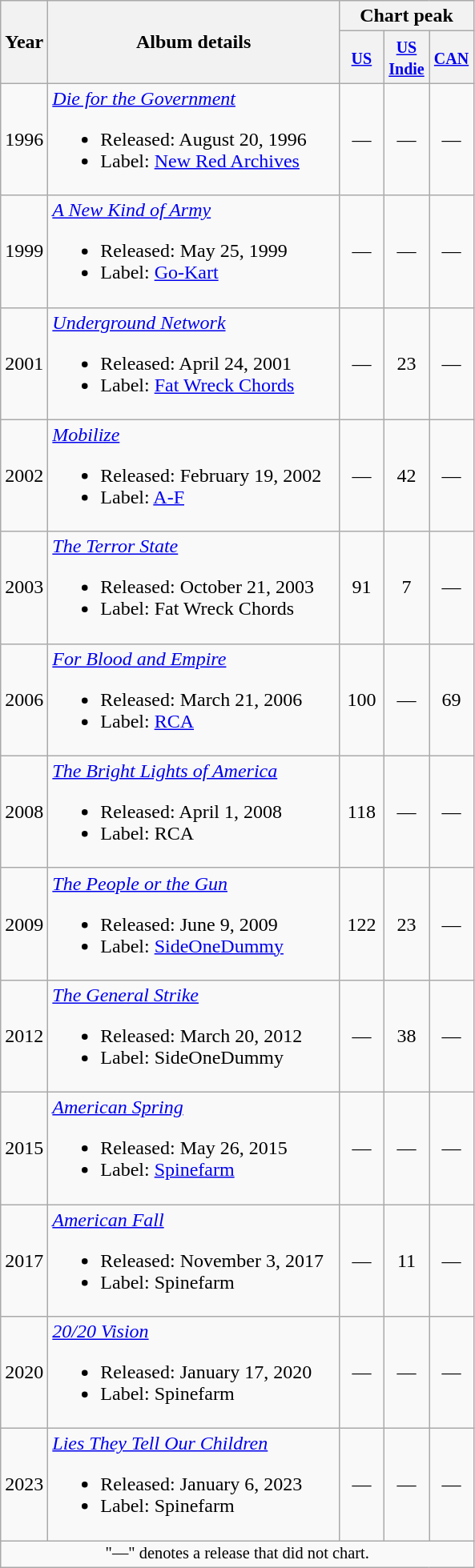<table class="wikitable">
<tr>
<th rowspan="2">Year</th>
<th rowspan="2" width="235">Album details</th>
<th colspan="3">Chart peak</th>
</tr>
<tr>
<th width="30"><small><a href='#'>US</a></small><br></th>
<th width="30"><small><a href='#'>US Indie</a></small><br></th>
<th width="30"><small><a href='#'>CAN</a></small><br></th>
</tr>
<tr>
<td>1996</td>
<td><em><a href='#'>Die for the Government</a></em><br><ul><li>Released: August 20, 1996</li><li>Label: <a href='#'>New Red Archives</a></li></ul></td>
<td align="center">—</td>
<td align="center">—</td>
<td align="center">—</td>
</tr>
<tr>
<td>1999</td>
<td><em><a href='#'>A New Kind of Army</a></em><br><ul><li>Released: May 25, 1999</li><li>Label: <a href='#'>Go-Kart</a></li></ul></td>
<td align="center">—</td>
<td align="center">—</td>
<td align="center">—</td>
</tr>
<tr>
<td>2001</td>
<td><em><a href='#'>Underground Network</a></em><br><ul><li>Released: April 24, 2001</li><li>Label: <a href='#'>Fat Wreck Chords</a></li></ul></td>
<td align="center">—</td>
<td align="center">23</td>
<td align="center">—</td>
</tr>
<tr>
<td>2002</td>
<td><em><a href='#'>Mobilize</a></em><br><ul><li>Released: February 19, 2002</li><li>Label: <a href='#'>A-F</a></li></ul></td>
<td align="center">—</td>
<td align="center">42</td>
<td align="center">—</td>
</tr>
<tr>
<td>2003</td>
<td><em><a href='#'>The Terror State</a></em><br><ul><li>Released: October 21, 2003</li><li>Label: Fat Wreck Chords</li></ul></td>
<td align="center">91</td>
<td align="center">7</td>
<td align="center">—</td>
</tr>
<tr>
<td>2006</td>
<td><em><a href='#'>For Blood and Empire</a></em><br><ul><li>Released: March 21, 2006</li><li>Label: <a href='#'>RCA</a></li></ul></td>
<td align="center">100</td>
<td align="center">—</td>
<td align="center">69</td>
</tr>
<tr>
<td>2008</td>
<td><em><a href='#'>The Bright Lights of America</a></em><br><ul><li>Released: April 1, 2008</li><li>Label: RCA</li></ul></td>
<td align="center">118</td>
<td align="center">—</td>
<td align="center">—</td>
</tr>
<tr>
<td>2009</td>
<td><em><a href='#'>The People or the Gun</a></em><br><ul><li>Released: June 9, 2009</li><li>Label: <a href='#'>SideOneDummy</a></li></ul></td>
<td align="center">122</td>
<td align="center">23</td>
<td align="center">—</td>
</tr>
<tr>
<td>2012</td>
<td><em><a href='#'>The General Strike</a></em><br><ul><li>Released: March 20, 2012</li><li>Label: SideOneDummy</li></ul></td>
<td align="center">—</td>
<td align="center">38</td>
<td align="center">—</td>
</tr>
<tr>
<td>2015</td>
<td><em><a href='#'>American Spring</a></em><br><ul><li>Released: May 26, 2015</li><li>Label: <a href='#'>Spinefarm</a></li></ul></td>
<td align="center">—</td>
<td align="center">—</td>
<td align="center">—</td>
</tr>
<tr>
<td>2017</td>
<td><em><a href='#'>American Fall</a></em><br><ul><li>Released: November 3, 2017</li><li>Label: Spinefarm</li></ul></td>
<td align="center">—</td>
<td align="center">11</td>
<td align="center">—</td>
</tr>
<tr>
<td>2020</td>
<td><em><a href='#'>20/20 Vision</a></em><br><ul><li>Released: January 17, 2020</li><li>Label: Spinefarm</li></ul></td>
<td align="center">—</td>
<td align="center">—</td>
<td align="center">—</td>
</tr>
<tr>
<td>2023</td>
<td><em><a href='#'>Lies They Tell Our Children</a></em><br><ul><li>Released: January 6, 2023</li><li>Label: Spinefarm</li></ul></td>
<td align="center">—</td>
<td align="center">—</td>
<td align="center">—</td>
</tr>
<tr>
<td colspan="10" style="text-align:center; font-size:85%">"—" denotes a release that did not chart.</td>
</tr>
</table>
